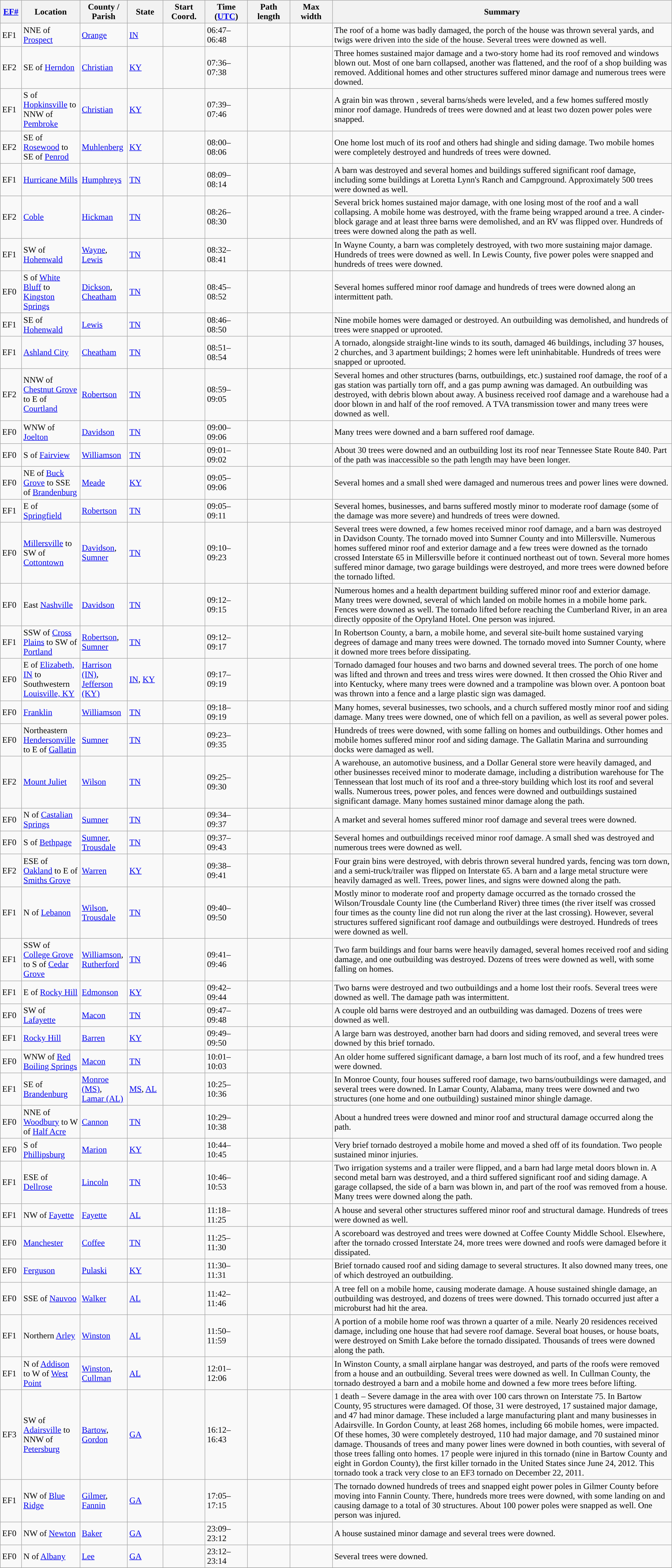<table class="wikitable sortable" style="width:100%;">
<tr>
<th scope="col"  style="width:3%; text-align:center;"><a href='#'>EF#</a></th>
<th scope="col"  style="width:7%; text-align:center;" class="unsortable">Location</th>
<th scope="col"  style="width:6%; text-align:center;" class="unsortable">County / Parish</th>
<th scope="col"  style="width:5%; text-align:center;">State</th>
<th scope="col"  style="width:6%; text-align:center;">Start Coord.</th>
<th scope="col"  style="width:6%; text-align:center;">Time (<a href='#'>UTC</a>)</th>
<th scope="col"  style="width:6%; text-align:center;">Path length</th>
<th scope="col"  style="width:6%; text-align:center;">Max width</th>
<th scope="col" class="unsortable" style="width:48%; text-align:center;">Summary</th>
</tr>
<tr>
<td>EF1</td>
<td>NNE of <a href='#'>Prospect</a></td>
<td><a href='#'>Orange</a></td>
<td><a href='#'>IN</a></td>
<td></td>
<td>06:47–06:48</td>
<td></td>
<td></td>
<td>The roof of a home was badly damaged, the porch of the house was thrown several yards, and twigs were driven into the side of the house. Several trees were downed as well.</td>
</tr>
<tr>
<td>EF2</td>
<td>SE of <a href='#'>Herndon</a></td>
<td><a href='#'>Christian</a></td>
<td><a href='#'>KY</a></td>
<td></td>
<td>07:36–07:38</td>
<td></td>
<td></td>
<td>Three homes sustained major damage and a two-story home had its roof removed and windows blown out. Most of one barn collapsed, another was flattened, and the roof of a shop building was removed. Additional homes and other structures suffered minor damage and numerous trees were downed.</td>
</tr>
<tr>
<td>EF1</td>
<td>S of <a href='#'>Hopkinsville</a> to NNW of <a href='#'>Pembroke</a></td>
<td><a href='#'>Christian</a></td>
<td><a href='#'>KY</a></td>
<td></td>
<td>07:39–07:46</td>
<td></td>
<td></td>
<td>A grain bin was thrown , several barns/sheds were leveled, and a few homes suffered mostly minor roof damage. Hundreds of trees were downed and at least two dozen power poles were snapped.</td>
</tr>
<tr>
<td>EF2</td>
<td>SE of <a href='#'>Rosewood</a> to SE of <a href='#'>Penrod</a></td>
<td><a href='#'>Muhlenberg</a></td>
<td><a href='#'>KY</a></td>
<td></td>
<td>08:00–08:06</td>
<td></td>
<td></td>
<td>One home lost much of its roof and others had shingle and siding damage. Two mobile homes were completely destroyed and hundreds of trees were downed.</td>
</tr>
<tr>
<td>EF1</td>
<td><a href='#'>Hurricane Mills</a></td>
<td><a href='#'>Humphreys</a></td>
<td><a href='#'>TN</a></td>
<td></td>
<td>08:09–08:14</td>
<td></td>
<td></td>
<td>A barn was destroyed and several homes and buildings suffered significant roof damage, including some buildings at Loretta Lynn's Ranch and Campground. Approximately 500 trees were downed as well.</td>
</tr>
<tr>
<td>EF2</td>
<td><a href='#'>Coble</a></td>
<td><a href='#'>Hickman</a></td>
<td><a href='#'>TN</a></td>
<td></td>
<td>08:26–08:30</td>
<td></td>
<td></td>
<td>Several brick homes sustained major damage, with one losing most of the roof and a wall collapsing. A mobile home was destroyed, with the frame being wrapped around a tree. A cinder-block garage and at least three barns were demolished, and an RV was flipped over. Hundreds of trees were downed along the path as well.</td>
</tr>
<tr>
<td>EF1</td>
<td>SW of <a href='#'>Hohenwald</a></td>
<td><a href='#'>Wayne</a>, <a href='#'>Lewis</a></td>
<td><a href='#'>TN</a></td>
<td></td>
<td>08:32–08:41</td>
<td></td>
<td></td>
<td>In Wayne County, a barn was completely destroyed, with two more sustaining major damage. Hundreds of trees were downed as well. In Lewis County, five power poles were snapped and hundreds of trees were downed.</td>
</tr>
<tr>
<td>EF0</td>
<td>S of <a href='#'>White Bluff</a> to <a href='#'>Kingston Springs</a></td>
<td><a href='#'>Dickson</a>, <a href='#'>Cheatham</a></td>
<td><a href='#'>TN</a></td>
<td></td>
<td>08:45–08:52</td>
<td></td>
<td></td>
<td>Several homes suffered minor roof damage and hundreds of trees were downed along an intermittent path.</td>
</tr>
<tr>
<td>EF1</td>
<td>SE of <a href='#'>Hohenwald</a></td>
<td><a href='#'>Lewis</a></td>
<td><a href='#'>TN</a></td>
<td></td>
<td>08:46–08:50</td>
<td></td>
<td></td>
<td>Nine mobile homes were damaged or destroyed. An outbuilding was demolished, and hundreds of trees were snapped or uprooted.</td>
</tr>
<tr>
<td>EF1</td>
<td><a href='#'>Ashland City</a></td>
<td><a href='#'>Cheatham</a></td>
<td><a href='#'>TN</a></td>
<td></td>
<td>08:51–08:54</td>
<td></td>
<td></td>
<td>A tornado, alongside straight-line winds to its south, damaged 46 buildings, including 37 houses, 2 churches, and 3 apartment buildings; 2 homes were left uninhabitable. Hundreds of trees were snapped or uprooted.</td>
</tr>
<tr>
<td>EF2</td>
<td>NNW of <a href='#'>Chestnut Grove</a> to E of <a href='#'>Courtland</a></td>
<td><a href='#'>Robertson</a></td>
<td><a href='#'>TN</a></td>
<td></td>
<td>08:59–09:05</td>
<td></td>
<td></td>
<td>Several homes and other structures (barns, outbuildings, etc.) sustained roof damage, the roof of a gas station was partially torn off, and a gas pump awning was damaged. An outbuilding was destroyed, with debris blown about  away. A business received roof damage and a warehouse had a door blown in and half of the roof removed. A TVA transmission tower and many trees were downed as well.</td>
</tr>
<tr>
<td>EF0</td>
<td>WNW of <a href='#'>Joelton</a></td>
<td><a href='#'>Davidson</a></td>
<td><a href='#'>TN</a></td>
<td></td>
<td>09:00–09:06</td>
<td></td>
<td></td>
<td>Many trees were downed and a barn suffered roof damage.</td>
</tr>
<tr>
<td>EF0</td>
<td>S of <a href='#'>Fairview</a></td>
<td><a href='#'>Williamson</a></td>
<td><a href='#'>TN</a></td>
<td></td>
<td>09:01–09:02</td>
<td></td>
<td></td>
<td>About 30 trees were downed and an outbuilding lost its roof near Tennessee State Route 840. Part of the path was inaccessible so the path length may have been longer.</td>
</tr>
<tr>
<td>EF0</td>
<td>NE of <a href='#'>Buck Grove</a> to SSE of <a href='#'>Brandenburg</a></td>
<td><a href='#'>Meade</a></td>
<td><a href='#'>KY</a></td>
<td></td>
<td>09:05–09:06</td>
<td></td>
<td></td>
<td>Several homes and a small shed were damaged and numerous trees and power lines were downed.</td>
</tr>
<tr>
<td>EF1</td>
<td>E of <a href='#'>Springfield</a></td>
<td><a href='#'>Robertson</a></td>
<td><a href='#'>TN</a></td>
<td></td>
<td>09:05–09:11</td>
<td></td>
<td></td>
<td>Several homes, businesses, and barns suffered mostly minor to moderate roof damage (some of the damage was more severe) and hundreds of trees were downed.</td>
</tr>
<tr>
<td>EF0</td>
<td><a href='#'>Millersville</a> to SW of <a href='#'>Cottontown</a></td>
<td><a href='#'>Davidson</a>, <a href='#'>Sumner</a></td>
<td><a href='#'>TN</a></td>
<td></td>
<td>09:10–09:23</td>
<td></td>
<td></td>
<td>Several trees were downed, a few homes received minor roof damage, and a barn was destroyed in Davidson County. The tornado moved into Sumner County and into Millersville. Numerous homes suffered minor roof and exterior damage and a few trees were downed as the tornado crossed Interstate 65 in Millersville before it continued northeast out of town. Several more homes suffered minor damage, two garage buildings were destroyed, and more trees were downed before the tornado lifted.</td>
</tr>
<tr>
<td>EF0</td>
<td>East <a href='#'>Nashville</a></td>
<td><a href='#'>Davidson</a></td>
<td><a href='#'>TN</a></td>
<td></td>
<td>09:12–09:15</td>
<td></td>
<td></td>
<td>Numerous homes and a health department building suffered minor roof and exterior damage. Many trees were downed, several of which landed on mobile homes in a mobile home park. Fences were downed as well. The tornado lifted before reaching the Cumberland River, in an area directly opposite of the Opryland Hotel. One person was injured.</td>
</tr>
<tr>
<td>EF1</td>
<td>SSW of <a href='#'>Cross Plains</a> to SW of <a href='#'>Portland</a></td>
<td><a href='#'>Robertson</a>, <a href='#'>Sumner</a></td>
<td><a href='#'>TN</a></td>
<td></td>
<td>09:12–09:17</td>
<td></td>
<td></td>
<td>In Robertson County, a barn, a mobile home, and several site-built home sustained varying degrees of damage and many trees were downed. The tornado moved into Sumner County, where it downed more trees before dissipating.</td>
</tr>
<tr>
<td>EF0</td>
<td>E of <a href='#'>Elizabeth, IN</a> to Southwestern <a href='#'>Louisville, KY</a></td>
<td><a href='#'>Harrison (IN)</a>, <a href='#'>Jefferson (KY)</a></td>
<td><a href='#'>IN</a>, <a href='#'>KY</a></td>
<td></td>
<td>09:17–09:19</td>
<td></td>
<td></td>
<td>Tornado damaged four houses and two barns and downed several trees. The porch of one home was lifted and thrown  and trees and tress wires were downed. It then crossed the Ohio River and into Kentucky, where many trees were downed and a trampoline was blown over. A pontoon boat was thrown into a fence and a large plastic sign was damaged.</td>
</tr>
<tr>
<td>EF0</td>
<td><a href='#'>Franklin</a></td>
<td><a href='#'>Williamson</a></td>
<td><a href='#'>TN</a></td>
<td></td>
<td>09:18–09:19</td>
<td></td>
<td></td>
<td>Many homes, several businesses, two schools, and a church suffered mostly minor roof and siding damage. Many trees were downed, one of which fell on a pavilion, as well as several power poles.</td>
</tr>
<tr>
<td>EF0</td>
<td>Northeastern <a href='#'>Hendersonville</a> to E of <a href='#'>Gallatin</a></td>
<td><a href='#'>Sumner</a></td>
<td><a href='#'>TN</a></td>
<td></td>
<td>09:23–09:35</td>
<td></td>
<td></td>
<td>Hundreds of trees were downed, with some falling on homes and outbuildings. Other homes and mobile homes suffered minor roof and siding damage. The Gallatin Marina and surrounding docks were damaged as well.</td>
</tr>
<tr>
<td>EF2</td>
<td><a href='#'>Mount Juliet</a></td>
<td><a href='#'>Wilson</a></td>
<td><a href='#'>TN</a></td>
<td></td>
<td>09:25–09:30</td>
<td></td>
<td></td>
<td>A warehouse, an automotive business, and a Dollar General store were heavily damaged, and other businesses received minor to moderate damage, including a distribution warehouse for The Tennessean that lost much of its roof and a three-story building which lost its roof and several walls. Numerous trees, power poles, and fences were downed and outbuildings sustained significant damage. Many homes sustained minor damage along the path.</td>
</tr>
<tr>
<td>EF0</td>
<td>N of <a href='#'>Castalian Springs</a></td>
<td><a href='#'>Sumner</a></td>
<td><a href='#'>TN</a></td>
<td></td>
<td>09:34–09:37</td>
<td></td>
<td></td>
<td>A market and several homes suffered minor roof damage and several trees were downed.</td>
</tr>
<tr>
<td>EF0</td>
<td>S of <a href='#'>Bethpage</a></td>
<td><a href='#'>Sumner</a>, <a href='#'>Trousdale</a></td>
<td><a href='#'>TN</a></td>
<td></td>
<td>09:37–09:43</td>
<td></td>
<td></td>
<td>Several homes and outbuildings received minor roof damage. A small shed was destroyed and numerous trees were downed as well.</td>
</tr>
<tr>
<td>EF2</td>
<td>ESE of <a href='#'>Oakland</a> to E of <a href='#'>Smiths Grove</a></td>
<td><a href='#'>Warren</a></td>
<td><a href='#'>KY</a></td>
<td></td>
<td>09:38–09:41</td>
<td></td>
<td></td>
<td>Four grain bins were destroyed, with debris thrown several hundred yards, fencing was torn down, and a semi-truck/trailer was flipped on Interstate 65. A barn and a large metal structure were heavily damaged as well. Trees, power lines, and signs were downed along the path.</td>
</tr>
<tr>
<td>EF1</td>
<td>N of <a href='#'>Lebanon</a></td>
<td><a href='#'>Wilson</a>, <a href='#'>Trousdale</a></td>
<td><a href='#'>TN</a></td>
<td></td>
<td>09:40–09:50</td>
<td></td>
<td></td>
<td>Mostly minor to moderate roof and property damage occurred as the tornado crossed the Wilson/Trousdale County line (the Cumberland River) three times (the river itself was crossed four times as the county line did not run along the river at the last crossing). However, several structures suffered significant roof damage and outbuildings were destroyed. Hundreds of trees were downed as well.<br></td>
</tr>
<tr>
<td>EF1</td>
<td>SSW of <a href='#'>College Grove</a> to S of <a href='#'>Cedar Grove</a></td>
<td><a href='#'>Williamson</a>, <a href='#'>Rutherford</a></td>
<td><a href='#'>TN</a></td>
<td></td>
<td>09:41–09:46</td>
<td></td>
<td></td>
<td>Two farm buildings and four barns were heavily damaged, several homes received roof and siding damage, and one outbuilding was destroyed. Dozens of trees were downed as well, with some falling on homes.</td>
</tr>
<tr>
<td>EF1</td>
<td>E of <a href='#'>Rocky Hill</a></td>
<td><a href='#'>Edmonson</a></td>
<td><a href='#'>KY</a></td>
<td></td>
<td>09:42–09:44</td>
<td></td>
<td></td>
<td>Two barns were destroyed and two outbuildings and a home lost their roofs. Several trees were downed as well. The damage path was intermittent.</td>
</tr>
<tr>
<td>EF0</td>
<td>SW of <a href='#'>Lafayette</a></td>
<td><a href='#'>Macon</a></td>
<td><a href='#'>TN</a></td>
<td></td>
<td>09:47–09:48</td>
<td></td>
<td></td>
<td>A couple old barns were destroyed and an outbuilding was damaged. Dozens of trees were downed as well.</td>
</tr>
<tr>
<td>EF1</td>
<td><a href='#'>Rocky Hill</a></td>
<td><a href='#'>Barren</a></td>
<td><a href='#'>KY</a></td>
<td></td>
<td>09:49–09:50</td>
<td></td>
<td></td>
<td>A large barn was destroyed, another barn had doors and siding removed, and several trees were downed by this brief tornado.</td>
</tr>
<tr>
<td>EF0</td>
<td>WNW of <a href='#'>Red Boiling Springs</a></td>
<td><a href='#'>Macon</a></td>
<td><a href='#'>TN</a></td>
<td></td>
<td>10:01–10:03</td>
<td></td>
<td></td>
<td>An older home suffered significant damage, a barn lost much of its roof, and a few hundred trees were downed.</td>
</tr>
<tr>
<td>EF1</td>
<td>SE of <a href='#'>Brandenburg</a></td>
<td><a href='#'>Monroe (MS)</a>, <a href='#'>Lamar (AL)</a></td>
<td><a href='#'>MS</a>, <a href='#'>AL</a></td>
<td></td>
<td>10:25–10:36</td>
<td></td>
<td></td>
<td>In Monroe County, four houses suffered roof damage, two barns/outbuildings were damaged, and several trees were downed. In Lamar County, Alabama, many trees were downed and two structures (one home and one outbuilding) sustained minor shingle damage.</td>
</tr>
<tr>
<td>EF0</td>
<td>NNE of <a href='#'>Woodbury</a> to W of <a href='#'>Half Acre</a></td>
<td><a href='#'>Cannon</a></td>
<td><a href='#'>TN</a></td>
<td></td>
<td>10:29–10:38</td>
<td></td>
<td></td>
<td>About a hundred trees were downed and minor roof and structural damage occurred along the path.</td>
</tr>
<tr>
<td>EF0</td>
<td>S of <a href='#'>Phillipsburg</a></td>
<td><a href='#'>Marion</a></td>
<td><a href='#'>KY</a></td>
<td></td>
<td>10:44–10:45</td>
<td></td>
<td></td>
<td>Very brief tornado destroyed a mobile home and moved a shed off of its foundation. Two people sustained minor injuries.</td>
</tr>
<tr>
<td>EF1</td>
<td>ESE of <a href='#'>Dellrose</a></td>
<td><a href='#'>Lincoln</a></td>
<td><a href='#'>TN</a></td>
<td></td>
<td>10:46–10:53</td>
<td></td>
<td></td>
<td>Two irrigation systems and a trailer were flipped, and a barn had large metal doors blown in. A second metal barn was destroyed, and a third suffered significant roof and siding damage. A garage collapsed, the side of a barn was blown in, and part of the roof was removed from a house. Many trees were downed along the path.</td>
</tr>
<tr>
<td>EF1</td>
<td>NW of <a href='#'>Fayette</a></td>
<td><a href='#'>Fayette</a></td>
<td><a href='#'>AL</a></td>
<td></td>
<td>11:18–11:25</td>
<td></td>
<td></td>
<td>A house and several other structures suffered minor roof and structural damage. Hundreds of trees were downed as well.</td>
</tr>
<tr>
<td>EF0</td>
<td><a href='#'>Manchester</a></td>
<td><a href='#'>Coffee</a></td>
<td><a href='#'>TN</a></td>
<td></td>
<td>11:25–11:30</td>
<td></td>
<td></td>
<td>A scoreboard was destroyed and trees were downed at Coffee County Middle School. Elsewhere, after the tornado crossed Interstate 24, more trees were downed and roofs were damaged before it dissipated.</td>
</tr>
<tr>
<td>EF0</td>
<td><a href='#'>Ferguson</a></td>
<td><a href='#'>Pulaski</a></td>
<td><a href='#'>KY</a></td>
<td></td>
<td>11:30–11:31</td>
<td></td>
<td></td>
<td>Brief tornado caused roof and siding damage to several structures. It also downed many trees, one of which destroyed an outbuilding.</td>
</tr>
<tr>
<td>EF0</td>
<td>SSE of <a href='#'>Nauvoo</a></td>
<td><a href='#'>Walker</a></td>
<td><a href='#'>AL</a></td>
<td></td>
<td>11:42–11:46</td>
<td></td>
<td></td>
<td>A tree fell on a mobile home, causing moderate damage. A house sustained shingle damage, an outbuilding was destroyed, and dozens of trees were downed. This tornado occurred just after a microburst had hit the area.</td>
</tr>
<tr>
<td>EF1</td>
<td>Northern <a href='#'>Arley</a></td>
<td><a href='#'>Winston</a></td>
<td><a href='#'>AL</a></td>
<td></td>
<td>11:50–11:59</td>
<td></td>
<td></td>
<td>A portion of a mobile home roof was thrown a quarter of a mile. Nearly 20 residences received damage, including one house that had severe roof damage. Several boat houses, or house boats, were destroyed on Smith Lake before the tornado dissipated. Thousands of trees were downed along the path.</td>
</tr>
<tr>
<td>EF1</td>
<td>N of <a href='#'>Addison</a> to W of <a href='#'>West Point</a></td>
<td><a href='#'>Winston</a>, <a href='#'>Cullman</a></td>
<td><a href='#'>AL</a></td>
<td></td>
<td>12:01–12:06</td>
<td></td>
<td></td>
<td>In Winston County, a small airplane hangar was destroyed, and parts of the roofs were removed from a house and an outbuilding. Several trees were downed as well. In Cullman County, the tornado destroyed a barn and a mobile home and downed a few more trees before lifting.</td>
</tr>
<tr>
<td>EF3</td>
<td>SW of <a href='#'>Adairsville</a> to NNW of <a href='#'>Petersburg</a></td>
<td><a href='#'>Bartow</a>, <a href='#'>Gordon</a></td>
<td><a href='#'>GA</a></td>
<td></td>
<td>16:12–16:43</td>
<td></td>
<td></td>
<td>1 death – Severe damage in the area with over 100 cars thrown on Interstate 75. In Bartow County, 95 structures were damaged. Of those, 31 were destroyed, 17 sustained major damage, and 47 had minor damage. These included a large manufacturing plant and many businesses in Adairsville. In Gordon County, at least 268 homes, including 66 mobile homes, were impacted. Of these homes, 30 were completely destroyed, 110 had major damage, and 70 sustained minor damage. Thousands of trees and many power lines were downed in both counties, with several of those trees falling onto homes. 17 people were injured in this tornado (nine in Bartow County and eight in Gordon County), the first killer tornado in the United States since June 24, 2012. This tornado took a track very close to an EF3 tornado on December 22, 2011.</td>
</tr>
<tr>
<td>EF1</td>
<td>NW of <a href='#'>Blue Ridge</a></td>
<td><a href='#'>Gilmer</a>, <a href='#'>Fannin</a></td>
<td><a href='#'>GA</a></td>
<td></td>
<td>17:05–17:15</td>
<td></td>
<td></td>
<td>The tornado downed hundreds of trees and snapped eight power poles in Gilmer County before moving into Fannin County. There, hundreds more trees were downed, with some landing on and causing damage to a total of 30 structures. About 100 power poles were snapped as well. One person was injured.</td>
</tr>
<tr>
<td>EF0</td>
<td>NW of <a href='#'>Newton</a></td>
<td><a href='#'>Baker</a></td>
<td><a href='#'>GA</a></td>
<td></td>
<td>23:09–23:12</td>
<td></td>
<td></td>
<td>A house sustained minor damage and several trees were downed.</td>
</tr>
<tr>
<td>EF0</td>
<td>N of <a href='#'>Albany</a></td>
<td><a href='#'>Lee</a></td>
<td><a href='#'>GA</a></td>
<td></td>
<td>23:12–23:14</td>
<td></td>
<td></td>
<td>Several trees were downed.</td>
</tr>
<tr>
</tr>
</table>
